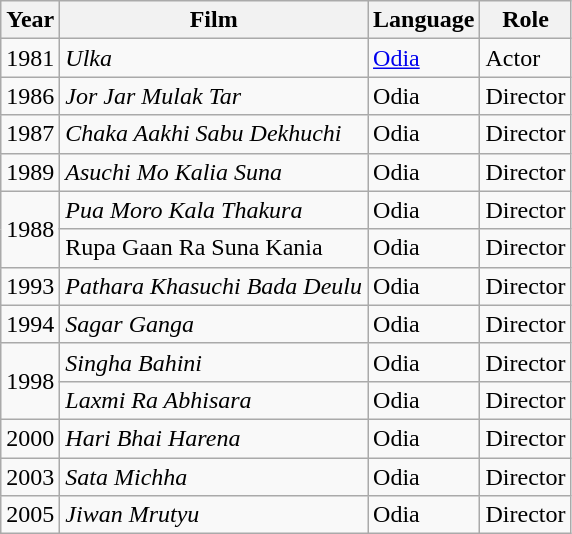<table class="wikitable sortable">
<tr>
<th>Year</th>
<th>Film</th>
<th>Language</th>
<th>Role</th>
</tr>
<tr>
<td>1981</td>
<td><em>Ulka</em></td>
<td><a href='#'>Odia</a></td>
<td>Actor</td>
</tr>
<tr>
<td>1986</td>
<td><em>Jor Jar Mulak Tar</em></td>
<td>Odia</td>
<td>Director</td>
</tr>
<tr>
<td>1987</td>
<td><em>Chaka Aakhi Sabu Dekhuchi</em></td>
<td>Odia</td>
<td>Director</td>
</tr>
<tr>
<td>1989</td>
<td><em>Asuchi Mo Kalia Suna</em></td>
<td>Odia</td>
<td>Director</td>
</tr>
<tr>
<td rowspan="2">1988</td>
<td><em>Pua Moro Kala Thakura</em></td>
<td>Odia</td>
<td>Director</td>
</tr>
<tr>
<td>Rupa Gaan Ra Suna Kania</td>
<td>Odia</td>
<td>Director</td>
</tr>
<tr>
<td>1993</td>
<td><em>Pathara Khasuchi Bada Deulu</em></td>
<td>Odia</td>
<td>Director</td>
</tr>
<tr>
<td>1994</td>
<td><em>Sagar Ganga</em></td>
<td>Odia</td>
<td>Director</td>
</tr>
<tr>
<td rowspan="2">1998</td>
<td><em>Singha Bahini</em></td>
<td>Odia</td>
<td>Director</td>
</tr>
<tr>
<td><em>Laxmi Ra Abhisara</em></td>
<td>Odia</td>
<td>Director</td>
</tr>
<tr>
<td>2000</td>
<td><em>Hari Bhai Harena</em></td>
<td>Odia</td>
<td>Director</td>
</tr>
<tr>
<td>2003</td>
<td><em>Sata Michha</em></td>
<td>Odia</td>
<td>Director</td>
</tr>
<tr>
<td>2005</td>
<td><em>Jiwan Mrutyu</em></td>
<td>Odia</td>
<td>Director</td>
</tr>
</table>
